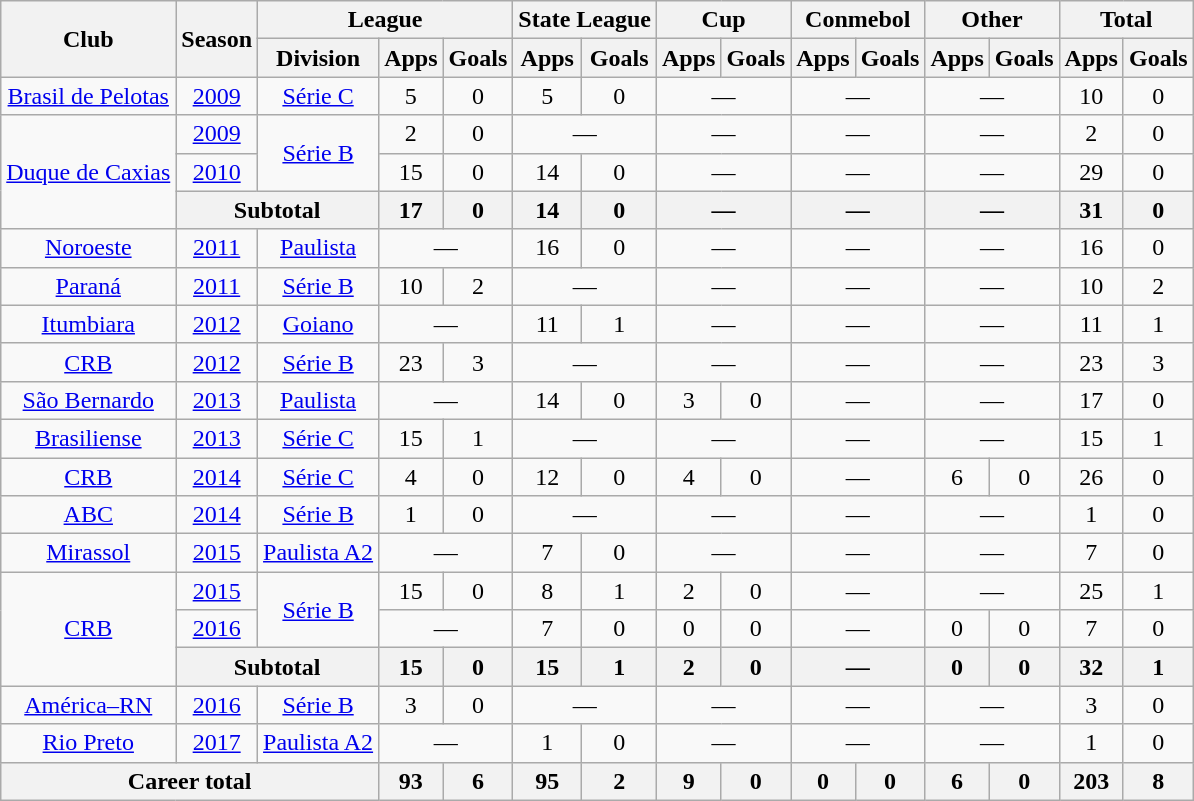<table class="wikitable" style="text-align: center;">
<tr>
<th rowspan="2">Club</th>
<th rowspan="2">Season</th>
<th colspan="3">League</th>
<th colspan="2">State League</th>
<th colspan="2">Cup</th>
<th colspan="2">Conmebol</th>
<th colspan="2">Other</th>
<th colspan="2">Total</th>
</tr>
<tr>
<th>Division</th>
<th>Apps</th>
<th>Goals</th>
<th>Apps</th>
<th>Goals</th>
<th>Apps</th>
<th>Goals</th>
<th>Apps</th>
<th>Goals</th>
<th>Apps</th>
<th>Goals</th>
<th>Apps</th>
<th>Goals</th>
</tr>
<tr>
<td valign="center"><a href='#'>Brasil de Pelotas</a></td>
<td><a href='#'>2009</a></td>
<td><a href='#'>Série C</a></td>
<td>5</td>
<td>0</td>
<td>5</td>
<td>0</td>
<td colspan="2">—</td>
<td colspan="2">—</td>
<td colspan="2">—</td>
<td>10</td>
<td>0</td>
</tr>
<tr>
<td rowspan=3 valign="center"><a href='#'>Duque de Caxias</a></td>
<td><a href='#'>2009</a></td>
<td rowspan=2><a href='#'>Série B</a></td>
<td>2</td>
<td>0</td>
<td colspan="2">—</td>
<td colspan="2">—</td>
<td colspan="2">—</td>
<td colspan="2">—</td>
<td>2</td>
<td>0</td>
</tr>
<tr>
<td><a href='#'>2010</a></td>
<td>15</td>
<td>0</td>
<td>14</td>
<td>0</td>
<td colspan="2">—</td>
<td colspan="2">—</td>
<td colspan="2">—</td>
<td>29</td>
<td>0</td>
</tr>
<tr>
<th colspan="2"><strong>Subtotal</strong></th>
<th>17</th>
<th>0</th>
<th>14</th>
<th>0</th>
<th colspan="2">—</th>
<th colspan="2">—</th>
<th colspan="2">—</th>
<th>31</th>
<th>0</th>
</tr>
<tr>
<td valign="center"><a href='#'>Noroeste</a></td>
<td><a href='#'>2011</a></td>
<td><a href='#'>Paulista</a></td>
<td colspan="2">—</td>
<td>16</td>
<td>0</td>
<td colspan="2">—</td>
<td colspan="2">—</td>
<td colspan="2">—</td>
<td>16</td>
<td>0</td>
</tr>
<tr>
<td valign="center"><a href='#'>Paraná</a></td>
<td><a href='#'>2011</a></td>
<td><a href='#'>Série B</a></td>
<td>10</td>
<td>2</td>
<td colspan="2">—</td>
<td colspan="2">—</td>
<td colspan="2">—</td>
<td colspan="2">—</td>
<td>10</td>
<td>2</td>
</tr>
<tr>
<td valign="center"><a href='#'>Itumbiara</a></td>
<td><a href='#'>2012</a></td>
<td><a href='#'>Goiano</a></td>
<td colspan="2">—</td>
<td>11</td>
<td>1</td>
<td colspan="2">—</td>
<td colspan="2">—</td>
<td colspan="2">—</td>
<td>11</td>
<td>1</td>
</tr>
<tr>
<td valign="center"><a href='#'>CRB</a></td>
<td><a href='#'>2012</a></td>
<td><a href='#'>Série B</a></td>
<td>23</td>
<td>3</td>
<td colspan="2">—</td>
<td colspan="2">—</td>
<td colspan="2">—</td>
<td colspan="2">—</td>
<td>23</td>
<td>3</td>
</tr>
<tr>
<td valign="center"><a href='#'>São Bernardo</a></td>
<td><a href='#'>2013</a></td>
<td><a href='#'>Paulista</a></td>
<td colspan="2">—</td>
<td>14</td>
<td>0</td>
<td>3</td>
<td>0</td>
<td colspan="2">—</td>
<td colspan="2">—</td>
<td>17</td>
<td>0</td>
</tr>
<tr>
<td valign="center"><a href='#'>Brasiliense</a></td>
<td><a href='#'>2013</a></td>
<td><a href='#'>Série C</a></td>
<td>15</td>
<td>1</td>
<td colspan="2">—</td>
<td colspan="2">—</td>
<td colspan="2">—</td>
<td colspan="2">—</td>
<td>15</td>
<td>1</td>
</tr>
<tr>
<td valign="center"><a href='#'>CRB</a></td>
<td><a href='#'>2014</a></td>
<td><a href='#'>Série C</a></td>
<td>4</td>
<td>0</td>
<td>12</td>
<td>0</td>
<td>4</td>
<td>0</td>
<td colspan="2">—</td>
<td>6</td>
<td>0</td>
<td>26</td>
<td>0</td>
</tr>
<tr>
<td valign="center"><a href='#'>ABC</a></td>
<td><a href='#'>2014</a></td>
<td><a href='#'>Série B</a></td>
<td>1</td>
<td>0</td>
<td colspan="2">—</td>
<td colspan="2">—</td>
<td colspan="2">—</td>
<td colspan="2">—</td>
<td>1</td>
<td>0</td>
</tr>
<tr>
<td valign="center"><a href='#'>Mirassol</a></td>
<td><a href='#'>2015</a></td>
<td><a href='#'>Paulista A2</a></td>
<td colspan="2">—</td>
<td>7</td>
<td>0</td>
<td colspan="2">—</td>
<td colspan="2">—</td>
<td colspan="2">—</td>
<td>7</td>
<td>0</td>
</tr>
<tr>
<td rowspan=3 valign="center"><a href='#'>CRB</a></td>
<td><a href='#'>2015</a></td>
<td rowspan=2><a href='#'>Série B</a></td>
<td>15</td>
<td>0</td>
<td>8</td>
<td>1</td>
<td>2</td>
<td>0</td>
<td colspan="2">—</td>
<td colspan="2">—</td>
<td>25</td>
<td>1</td>
</tr>
<tr>
<td><a href='#'>2016</a></td>
<td colspan="2">—</td>
<td>7</td>
<td>0</td>
<td>0</td>
<td>0</td>
<td colspan="2">—</td>
<td>0</td>
<td>0</td>
<td>7</td>
<td>0</td>
</tr>
<tr>
<th colspan="2"><strong>Subtotal</strong></th>
<th>15</th>
<th>0</th>
<th>15</th>
<th>1</th>
<th>2</th>
<th>0</th>
<th colspan="2">—</th>
<th>0</th>
<th>0</th>
<th>32</th>
<th>1</th>
</tr>
<tr>
<td valign="center"><a href='#'>América–RN</a></td>
<td><a href='#'>2016</a></td>
<td><a href='#'>Série B</a></td>
<td>3</td>
<td>0</td>
<td colspan="2">—</td>
<td colspan="2">—</td>
<td colspan="2">—</td>
<td colspan="2">—</td>
<td>3</td>
<td>0</td>
</tr>
<tr>
<td valign="center"><a href='#'>Rio Preto</a></td>
<td><a href='#'>2017</a></td>
<td><a href='#'>Paulista A2</a></td>
<td colspan="2">—</td>
<td>1</td>
<td>0</td>
<td colspan="2">—</td>
<td colspan="2">—</td>
<td colspan="2">—</td>
<td>1</td>
<td>0</td>
</tr>
<tr>
<th colspan="3"><strong>Career total</strong></th>
<th>93</th>
<th>6</th>
<th>95</th>
<th>2</th>
<th>9</th>
<th>0</th>
<th>0</th>
<th>0</th>
<th>6</th>
<th>0</th>
<th>203</th>
<th>8</th>
</tr>
</table>
